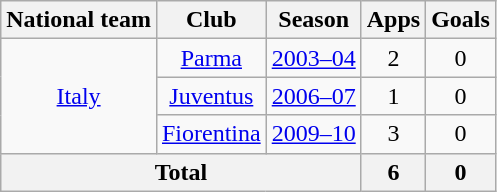<table class="wikitable" style="text-align: center;">
<tr>
<th>National team</th>
<th>Club</th>
<th>Season</th>
<th>Apps</th>
<th>Goals</th>
</tr>
<tr>
<td rowspan=3><a href='#'>Italy</a></td>
<td><a href='#'>Parma</a></td>
<td><a href='#'>2003–04</a></td>
<td>2</td>
<td>0</td>
</tr>
<tr>
<td><a href='#'>Juventus</a></td>
<td><a href='#'>2006–07</a></td>
<td>1</td>
<td>0</td>
</tr>
<tr>
<td><a href='#'>Fiorentina</a></td>
<td><a href='#'>2009–10</a></td>
<td>3</td>
<td>0</td>
</tr>
<tr>
<th colspan="3">Total</th>
<th>6</th>
<th>0</th>
</tr>
</table>
